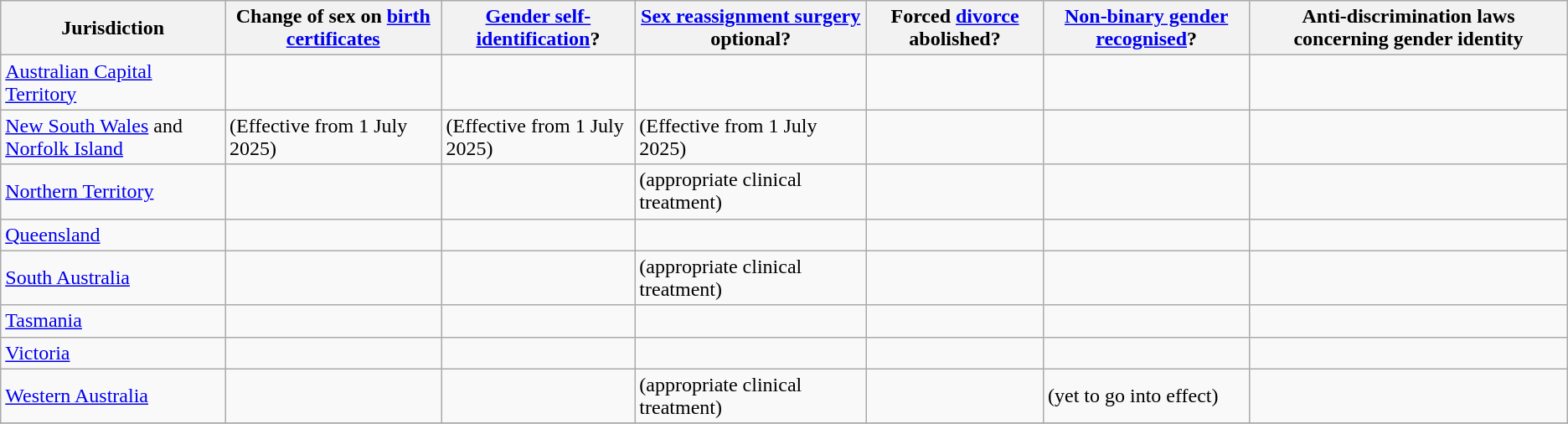<table class=wikitable>
<tr>
<th>Jurisdiction</th>
<th>Change of sex on <a href='#'>birth certificates</a></th>
<th><a href='#'>Gender self-identification</a>?</th>
<th><a href='#'>Sex reassignment surgery</a> optional?</th>
<th>Forced <a href='#'>divorce</a> abolished?</th>
<th><a href='#'>Non-binary gender recognised</a>?</th>
<th>Anti-discrimination laws concerning gender identity</th>
</tr>
<tr>
<td><a href='#'>Australian Capital Territory</a></td>
<td></td>
<td></td>
<td></td>
<td></td>
<td></td>
<td></td>
</tr>
<tr>
<td><a href='#'>New South Wales</a> and <a href='#'>Norfolk Island</a></td>
<td> (Effective from 1 July 2025)</td>
<td> (Effective from 1 July 2025)</td>
<td> (Effective from 1 July 2025)</td>
<td></td>
<td></td>
<td></td>
</tr>
<tr>
<td><a href='#'>Northern Territory</a></td>
<td></td>
<td></td>
<td> (appropriate clinical treatment)</td>
<td></td>
<td></td>
<td></td>
</tr>
<tr>
<td><a href='#'>Queensland</a></td>
<td></td>
<td></td>
<td></td>
<td></td>
<td></td>
<td></td>
</tr>
<tr>
<td><a href='#'>South Australia</a></td>
<td></td>
<td></td>
<td> (appropriate clinical treatment)</td>
<td></td>
<td></td>
<td></td>
</tr>
<tr>
<td><a href='#'>Tasmania</a></td>
<td></td>
<td></td>
<td></td>
<td></td>
<td></td>
<td></td>
</tr>
<tr>
<td><a href='#'>Victoria</a></td>
<td></td>
<td></td>
<td></td>
<td></td>
<td></td>
<td></td>
</tr>
<tr>
<td><a href='#'>Western Australia</a></td>
<td></td>
<td></td>
<td> (appropriate clinical treatment)</td>
<td></td>
<td> (yet to go into effect)</td>
<td></td>
</tr>
<tr>
</tr>
</table>
